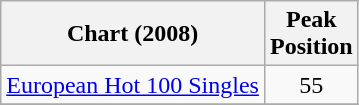<table class="wikitable sortable">
<tr>
<th align="left">Chart (2008)</th>
<th align="center">Peak<br>Position</th>
</tr>
<tr>
<td><a href='#'>European Hot 100 Singles</a></td>
<td style="text-align:center;">55</td>
</tr>
<tr>
</tr>
</table>
